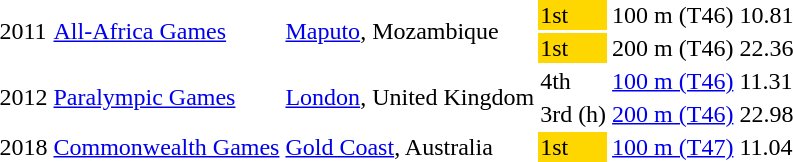<table>
<tr>
<td rowspan=2>2011</td>
<td rowspan=2><a href='#'>All-Africa Games</a></td>
<td rowspan=2><a href='#'>Maputo</a>, Mozambique</td>
<td bgcolor=gold>1st</td>
<td>100 m (T46)</td>
<td>10.81</td>
</tr>
<tr>
<td bgcolor=gold>1st</td>
<td>200 m (T46)</td>
<td>22.36</td>
</tr>
<tr>
<td rowspan=2>2012</td>
<td rowspan=2><a href='#'>Paralympic Games</a></td>
<td rowspan=2><a href='#'>London</a>, United Kingdom</td>
<td>4th</td>
<td><a href='#'>100 m (T46)</a></td>
<td>11.31</td>
</tr>
<tr>
<td>3rd (h)</td>
<td><a href='#'>200 m (T46)</a></td>
<td>22.98</td>
</tr>
<tr>
<td>2018</td>
<td><a href='#'>Commonwealth Games</a></td>
<td><a href='#'>Gold Coast</a>, Australia</td>
<td bgcolor=gold>1st</td>
<td><a href='#'>100 m (T47)</a></td>
<td>11.04</td>
</tr>
</table>
